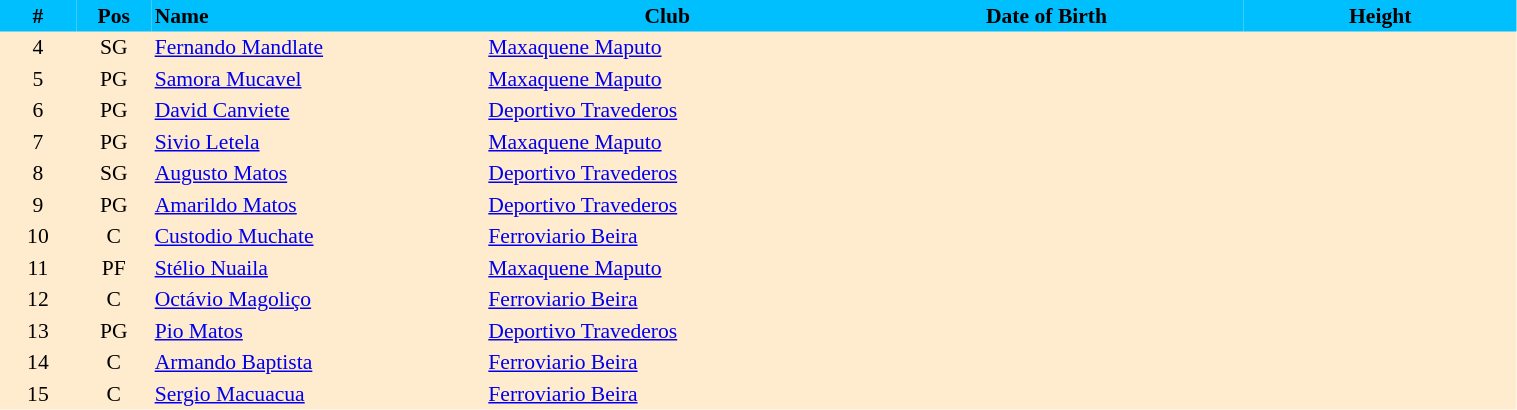<table border=0 cellpadding=2 cellspacing=0  |- bgcolor=#FFECCE style="text-align:center; font-size:90%;" width=80%>
<tr bgcolor=#00BFFF>
<th width=5%>#</th>
<th width=5%>Pos</th>
<th width=22% align=left>Name</th>
<th width=24%>Club</th>
<th width=26%>Date of Birth</th>
<th width=18%>Height</th>
</tr>
<tr>
<td>4</td>
<td>SG</td>
<td align=left><a href='#'>Fernando Mandlate</a></td>
<td align=left> <a href='#'>Maxaquene Maputo</a></td>
<td align=left></td>
<td></td>
</tr>
<tr>
<td>5</td>
<td>PG</td>
<td align=left><a href='#'>Samora Mucavel</a></td>
<td align=left> <a href='#'>Maxaquene Maputo</a></td>
<td align=left></td>
<td></td>
</tr>
<tr>
<td>6</td>
<td>PG</td>
<td align=left><a href='#'>David Canviete</a></td>
<td align=left> <a href='#'>Deportivo Travederos</a></td>
<td align=left></td>
<td></td>
</tr>
<tr>
<td>7</td>
<td>PG</td>
<td align=left><a href='#'>Sivio Letela</a></td>
<td align=left> <a href='#'>Maxaquene Maputo</a></td>
<td align=left></td>
<td></td>
</tr>
<tr>
<td>8</td>
<td>SG</td>
<td align=left><a href='#'>Augusto Matos</a></td>
<td align=left> <a href='#'>Deportivo Travederos</a></td>
<td align=left></td>
<td></td>
</tr>
<tr>
<td>9</td>
<td>PG</td>
<td align=left><a href='#'>Amarildo Matos</a></td>
<td align=left> <a href='#'>Deportivo Travederos</a></td>
<td align=left></td>
<td></td>
</tr>
<tr>
<td>10</td>
<td>C</td>
<td align=left><a href='#'>Custodio Muchate</a></td>
<td align=left> <a href='#'>Ferroviario Beira</a></td>
<td align=left></td>
<td></td>
</tr>
<tr>
<td>11</td>
<td>PF</td>
<td align=left><a href='#'>Stélio Nuaila</a></td>
<td align=left> <a href='#'>Maxaquene Maputo</a></td>
<td align=left></td>
<td></td>
</tr>
<tr>
<td>12</td>
<td>C</td>
<td align=left><a href='#'>Octávio Magoliço</a></td>
<td align=left> <a href='#'>Ferroviario Beira</a></td>
<td align=left></td>
<td></td>
</tr>
<tr>
<td>13</td>
<td>PG</td>
<td align=left><a href='#'>Pio Matos</a></td>
<td align=left> <a href='#'>Deportivo Travederos</a></td>
<td align=left></td>
<td></td>
</tr>
<tr>
<td>14</td>
<td>C</td>
<td align=left><a href='#'>Armando Baptista</a></td>
<td align=left> <a href='#'>Ferroviario Beira</a></td>
<td align=left></td>
<td></td>
</tr>
<tr>
<td>15</td>
<td>C</td>
<td align=left><a href='#'>Sergio Macuacua</a></td>
<td align=left> <a href='#'>Ferroviario Beira</a></td>
<td align=left></td>
<td></td>
</tr>
</table>
